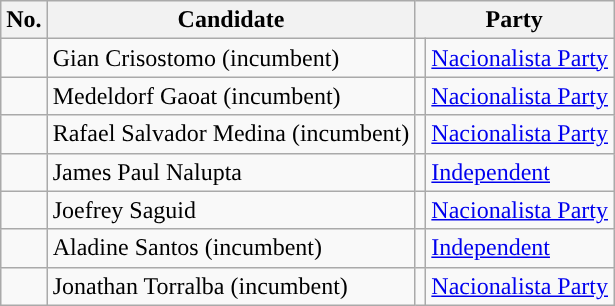<table class="wikitable sortable" style="text-align:left;">
<tr>
<th>No.</th>
<th>Candidate</th>
<th colspan="2">Party</th>
</tr>
<tr>
<td></td>
<td>Gian Crisostomo (incumbent)</td>
<td></td>
<td><a href='#'>Nacionalista Party</a></td>
</tr>
<tr>
<td></td>
<td>Medeldorf Gaoat (incumbent)</td>
<td></td>
<td><a href='#'>Nacionalista Party</a></td>
</tr>
<tr>
<td></td>
<td>Rafael Salvador Medina (incumbent)</td>
<td></td>
<td><a href='#'>Nacionalista Party</a></td>
</tr>
<tr>
<td></td>
<td>James Paul Nalupta</td>
<td></td>
<td><a href='#'>Independent</a></td>
</tr>
<tr>
<td></td>
<td>Joefrey Saguid</td>
<td></td>
<td><a href='#'>Nacionalista Party</a></td>
</tr>
<tr>
<td></td>
<td>Aladine Santos (incumbent)</td>
<td></td>
<td><a href='#'>Independent</a></td>
</tr>
<tr>
<td></td>
<td>Jonathan Torralba (incumbent)</td>
<td></td>
<td><a href='#'>Nacionalista Party</a></td>
</tr>
</table>
